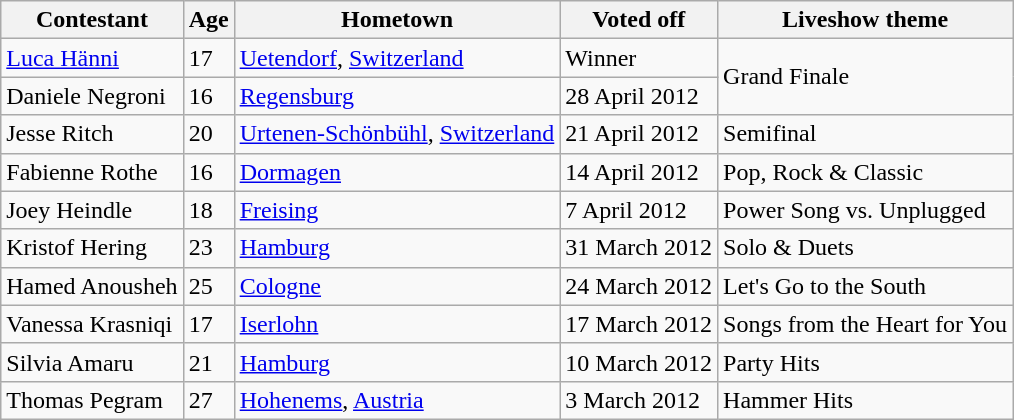<table class="wikitable">
<tr>
<th>Contestant</th>
<th>Age</th>
<th>Hometown</th>
<th>Voted off</th>
<th>Liveshow theme</th>
</tr>
<tr>
<td><a href='#'>Luca Hänni</a></td>
<td>17</td>
<td><a href='#'>Uetendorf</a>, <a href='#'>Switzerland</a></td>
<td>Winner</td>
<td rowspan="2">Grand Finale</td>
</tr>
<tr>
<td>Daniele Negroni</td>
<td>16</td>
<td><a href='#'>Regensburg</a></td>
<td>28 April 2012</td>
</tr>
<tr>
<td>Jesse Ritch</td>
<td>20</td>
<td><a href='#'>Urtenen-Schönbühl</a>, <a href='#'>Switzerland</a></td>
<td>21 April 2012</td>
<td>Semifinal</td>
</tr>
<tr>
<td>Fabienne Rothe</td>
<td>16</td>
<td><a href='#'>Dormagen</a></td>
<td>14 April 2012</td>
<td>Pop, Rock & Classic</td>
</tr>
<tr>
<td>Joey Heindle</td>
<td>18</td>
<td><a href='#'>Freising</a></td>
<td>7 April 2012</td>
<td>Power Song vs. Unplugged</td>
</tr>
<tr>
<td>Kristof Hering</td>
<td>23</td>
<td><a href='#'>Hamburg</a></td>
<td>31 March 2012</td>
<td>Solo & Duets</td>
</tr>
<tr>
<td>Hamed Anousheh</td>
<td>25</td>
<td><a href='#'>Cologne</a></td>
<td>24 March 2012</td>
<td>Let's Go to the South</td>
</tr>
<tr>
<td>Vanessa Krasniqi</td>
<td>17</td>
<td><a href='#'>Iserlohn</a></td>
<td>17 March 2012</td>
<td>Songs from the Heart for You</td>
</tr>
<tr>
<td>Silvia Amaru</td>
<td>21</td>
<td><a href='#'>Hamburg</a></td>
<td>10 March 2012</td>
<td>Party Hits</td>
</tr>
<tr>
<td>Thomas Pegram</td>
<td>27</td>
<td><a href='#'>Hohenems</a>, <a href='#'>Austria</a></td>
<td>3 March 2012</td>
<td>Hammer Hits</td>
</tr>
</table>
